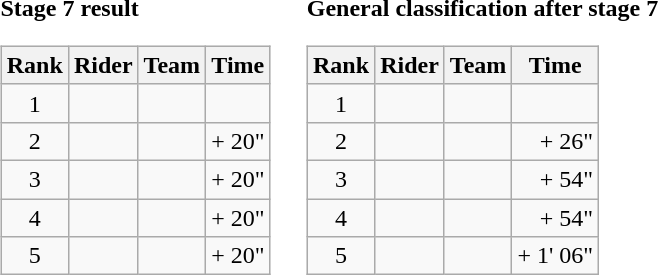<table>
<tr>
<td><strong>Stage 7 result</strong><br><table class="wikitable">
<tr>
<th scope="col">Rank</th>
<th scope="col">Rider</th>
<th scope="col">Team</th>
<th scope="col">Time</th>
</tr>
<tr>
<td style="text-align:center;">1</td>
<td></td>
<td></td>
<td style="text-align:right;"></td>
</tr>
<tr>
<td style="text-align:center;">2</td>
<td></td>
<td></td>
<td style="text-align:right;">+ 20"</td>
</tr>
<tr>
<td style="text-align:center;">3</td>
<td></td>
<td></td>
<td style="text-align:right;">+ 20"</td>
</tr>
<tr>
<td style="text-align:center;">4</td>
<td></td>
<td></td>
<td style="text-align:right;">+ 20"</td>
</tr>
<tr>
<td style="text-align:center;">5</td>
<td></td>
<td></td>
<td style="text-align:right;">+ 20"</td>
</tr>
</table>
</td>
<td></td>
<td><strong>General classification after stage 7</strong><br><table class="wikitable">
<tr>
<th scope="col">Rank</th>
<th scope="col">Rider</th>
<th scope="col">Team</th>
<th scope="col">Time</th>
</tr>
<tr>
<td style="text-align:center;">1</td>
<td></td>
<td></td>
<td style="text-align:right;"></td>
</tr>
<tr>
<td style="text-align:center;">2</td>
<td></td>
<td></td>
<td style="text-align:right;">+ 26"</td>
</tr>
<tr>
<td style="text-align:center;">3</td>
<td></td>
<td></td>
<td style="text-align:right;">+ 54"</td>
</tr>
<tr>
<td style="text-align:center;">4</td>
<td></td>
<td></td>
<td style="text-align:right;">+ 54"</td>
</tr>
<tr>
<td style="text-align:center;">5</td>
<td></td>
<td></td>
<td style="text-align:right;">+ 1' 06"</td>
</tr>
</table>
</td>
</tr>
</table>
